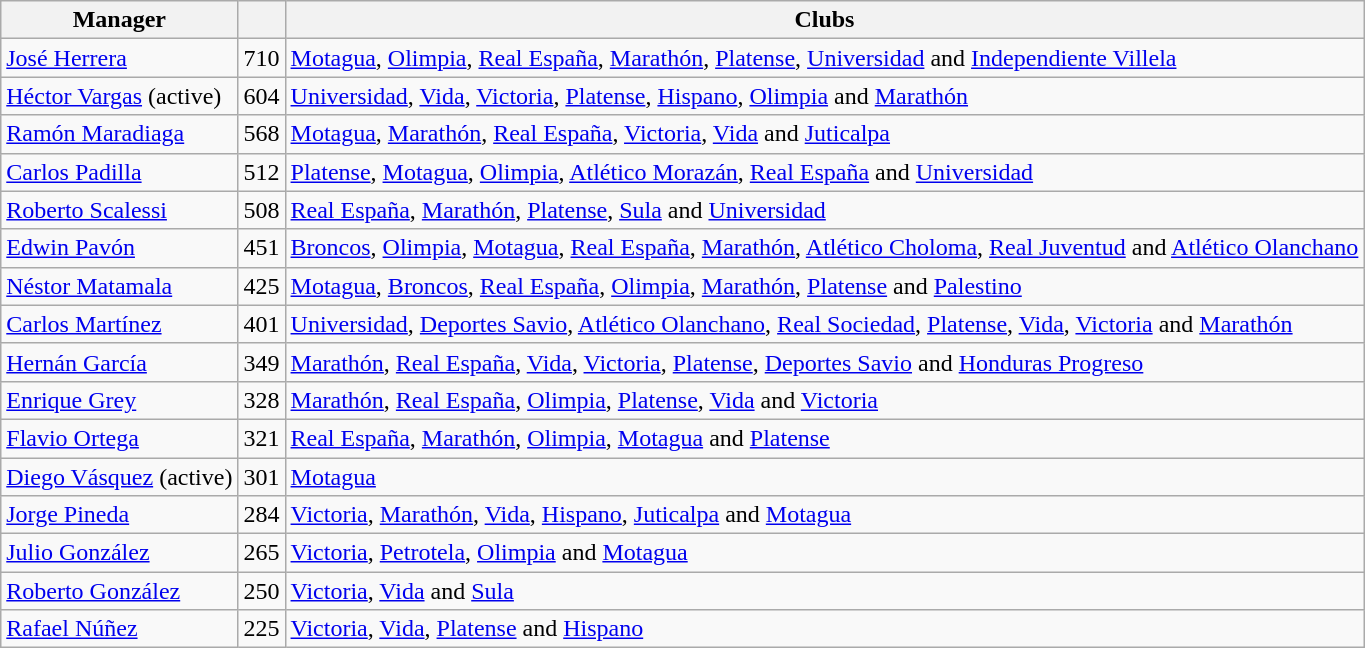<table class="wikitable">
<tr>
<th>Manager</th>
<th></th>
<th>Clubs</th>
</tr>
<tr>
<td> <a href='#'>José Herrera</a></td>
<td>710</td>
<td><a href='#'>Motagua</a>, <a href='#'>Olimpia</a>, <a href='#'>Real España</a>, <a href='#'>Marathón</a>, <a href='#'>Platense</a>, <a href='#'>Universidad</a> and <a href='#'>Independiente Villela</a></td>
</tr>
<tr>
<td> <a href='#'>Héctor Vargas</a> (active)</td>
<td>604</td>
<td><a href='#'>Universidad</a>, <a href='#'>Vida</a>, <a href='#'>Victoria</a>, <a href='#'>Platense</a>, <a href='#'>Hispano</a>, <a href='#'>Olimpia</a> and <a href='#'>Marathón</a></td>
</tr>
<tr>
<td> <a href='#'>Ramón Maradiaga</a></td>
<td>568</td>
<td><a href='#'>Motagua</a>, <a href='#'>Marathón</a>, <a href='#'>Real España</a>, <a href='#'>Victoria</a>, <a href='#'>Vida</a> and <a href='#'>Juticalpa</a></td>
</tr>
<tr>
<td> <a href='#'>Carlos Padilla</a></td>
<td>512</td>
<td><a href='#'>Platense</a>, <a href='#'>Motagua</a>, <a href='#'>Olimpia</a>, <a href='#'>Atlético Morazán</a>, <a href='#'>Real España</a> and <a href='#'>Universidad</a></td>
</tr>
<tr>
<td> <a href='#'>Roberto Scalessi</a></td>
<td>508</td>
<td><a href='#'>Real España</a>, <a href='#'>Marathón</a>, <a href='#'>Platense</a>, <a href='#'>Sula</a> and <a href='#'>Universidad</a></td>
</tr>
<tr>
<td> <a href='#'>Edwin Pavón</a></td>
<td>451</td>
<td><a href='#'>Broncos</a>, <a href='#'>Olimpia</a>, <a href='#'>Motagua</a>, <a href='#'>Real España</a>, <a href='#'>Marathón</a>, <a href='#'>Atlético Choloma</a>, <a href='#'>Real Juventud</a> and <a href='#'>Atlético Olanchano</a></td>
</tr>
<tr>
<td> <a href='#'>Néstor Matamala</a></td>
<td>425</td>
<td><a href='#'>Motagua</a>, <a href='#'>Broncos</a>, <a href='#'>Real España</a>, <a href='#'>Olimpia</a>, <a href='#'>Marathón</a>, <a href='#'>Platense</a> and <a href='#'>Palestino</a></td>
</tr>
<tr>
<td> <a href='#'>Carlos Martínez</a></td>
<td>401</td>
<td><a href='#'>Universidad</a>, <a href='#'>Deportes Savio</a>, <a href='#'>Atlético Olanchano</a>, <a href='#'>Real Sociedad</a>, <a href='#'>Platense</a>, <a href='#'>Vida</a>, <a href='#'>Victoria</a> and <a href='#'>Marathón</a></td>
</tr>
<tr>
<td> <a href='#'>Hernán García</a></td>
<td>349</td>
<td><a href='#'>Marathón</a>, <a href='#'>Real España</a>, <a href='#'>Vida</a>, <a href='#'>Victoria</a>, <a href='#'>Platense</a>, <a href='#'>Deportes Savio</a> and <a href='#'>Honduras Progreso</a></td>
</tr>
<tr>
<td> <a href='#'>Enrique Grey</a></td>
<td>328</td>
<td><a href='#'>Marathón</a>, <a href='#'>Real España</a>, <a href='#'>Olimpia</a>, <a href='#'>Platense</a>, <a href='#'>Vida</a> and <a href='#'>Victoria</a></td>
</tr>
<tr>
<td> <a href='#'>Flavio Ortega</a></td>
<td>321</td>
<td><a href='#'>Real España</a>, <a href='#'>Marathón</a>, <a href='#'>Olimpia</a>, <a href='#'>Motagua</a> and <a href='#'>Platense</a></td>
</tr>
<tr>
<td> <a href='#'>Diego Vásquez</a> (active)</td>
<td>301</td>
<td><a href='#'>Motagua</a></td>
</tr>
<tr>
<td> <a href='#'>Jorge Pineda</a></td>
<td>284</td>
<td><a href='#'>Victoria</a>, <a href='#'>Marathón</a>, <a href='#'>Vida</a>, <a href='#'>Hispano</a>, <a href='#'>Juticalpa</a> and <a href='#'>Motagua</a></td>
</tr>
<tr>
<td> <a href='#'>Julio González</a></td>
<td>265</td>
<td><a href='#'>Victoria</a>, <a href='#'>Petrotela</a>, <a href='#'>Olimpia</a> and <a href='#'>Motagua</a></td>
</tr>
<tr>
<td> <a href='#'>Roberto González</a></td>
<td>250</td>
<td><a href='#'>Victoria</a>, <a href='#'>Vida</a> and <a href='#'>Sula</a></td>
</tr>
<tr>
<td> <a href='#'>Rafael Núñez</a></td>
<td>225</td>
<td><a href='#'>Victoria</a>, <a href='#'>Vida</a>, <a href='#'>Platense</a> and <a href='#'>Hispano</a></td>
</tr>
</table>
